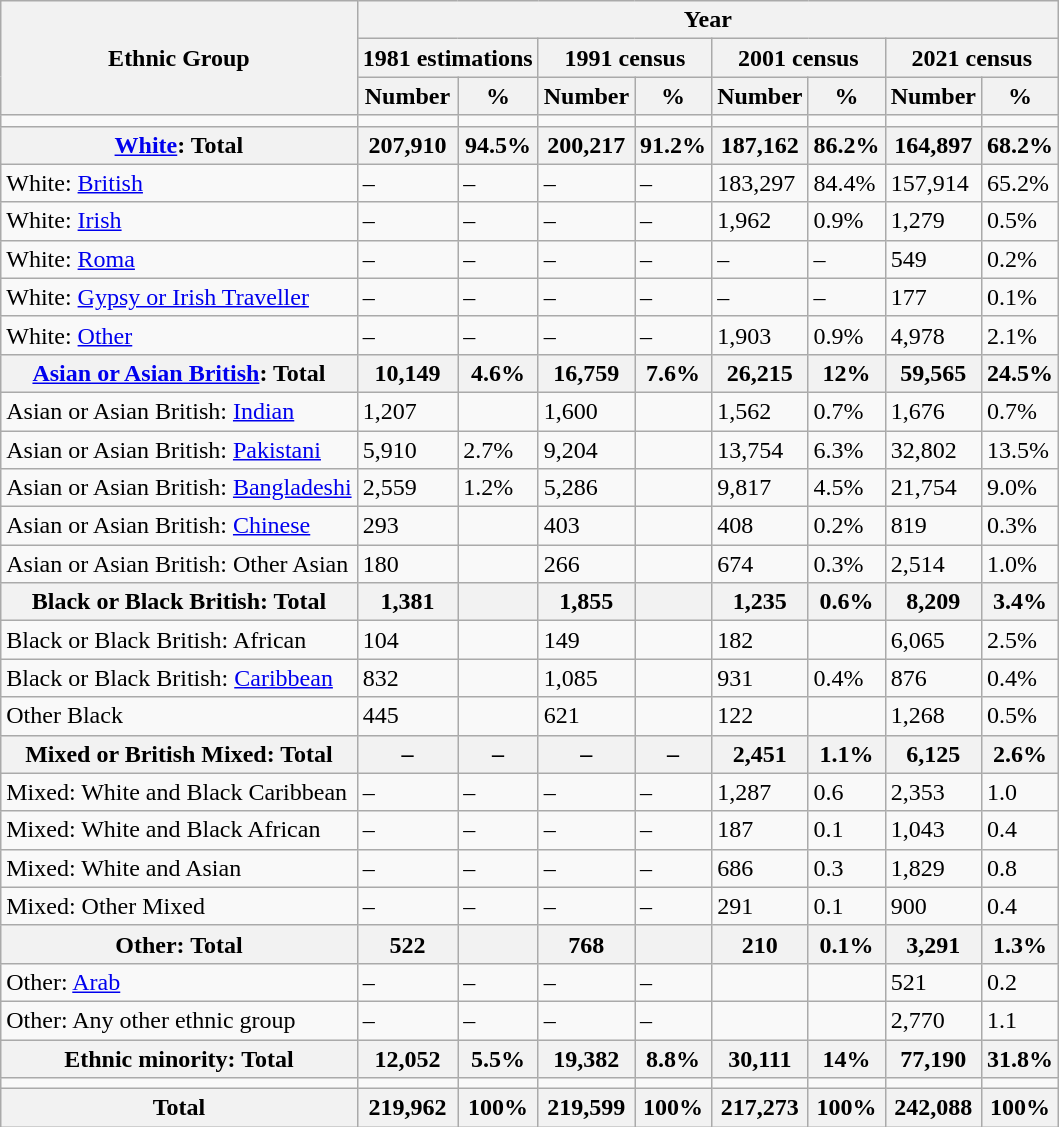<table class="wikitable sortable">
<tr>
<th rowspan="3">Ethnic Group</th>
<th colspan="8">Year</th>
</tr>
<tr>
<th colspan="2">1981 estimations</th>
<th colspan="2">1991 census</th>
<th colspan="2">2001 census</th>
<th colspan="2">2021 census</th>
</tr>
<tr>
<th>Number</th>
<th>%</th>
<th>Number</th>
<th>%</th>
<th>Number</th>
<th>%</th>
<th>Number</th>
<th>%</th>
</tr>
<tr>
<td></td>
<td></td>
<td></td>
<td></td>
<td></td>
<td></td>
<td></td>
<td></td>
</tr>
<tr>
<th><a href='#'>White</a>: Total</th>
<th>207,910</th>
<th>94.5%</th>
<th>200,217</th>
<th>91.2%</th>
<th>187,162</th>
<th>86.2%</th>
<th>164,897</th>
<th>68.2%</th>
</tr>
<tr>
<td>White: <a href='#'>British</a></td>
<td>–</td>
<td>–</td>
<td>–</td>
<td>–</td>
<td>183,297</td>
<td>84.4%</td>
<td>157,914</td>
<td>65.2%</td>
</tr>
<tr>
<td>White: <a href='#'>Irish</a></td>
<td>–</td>
<td>–</td>
<td>–</td>
<td>–</td>
<td>1,962</td>
<td>0.9%</td>
<td>1,279</td>
<td>0.5%</td>
</tr>
<tr>
<td>White: <a href='#'>Roma</a></td>
<td>–</td>
<td>–</td>
<td>–</td>
<td>–</td>
<td>–</td>
<td>–</td>
<td>549</td>
<td>0.2%</td>
</tr>
<tr>
<td>White: <a href='#'>Gypsy or Irish Traveller</a></td>
<td>–</td>
<td>–</td>
<td>–</td>
<td>–</td>
<td>–</td>
<td>–</td>
<td>177</td>
<td>0.1%</td>
</tr>
<tr>
<td>White: <a href='#'>Other</a></td>
<td>–</td>
<td>–</td>
<td>–</td>
<td>–</td>
<td>1,903</td>
<td>0.9%</td>
<td>4,978</td>
<td>2.1%</td>
</tr>
<tr>
<th><a href='#'>Asian or Asian British</a>: Total</th>
<th>10,149</th>
<th>4.6%</th>
<th>16,759</th>
<th>7.6%</th>
<th>26,215</th>
<th>12%</th>
<th>59,565</th>
<th>24.5%</th>
</tr>
<tr>
<td>Asian or Asian British: <a href='#'>Indian</a></td>
<td>1,207</td>
<td></td>
<td>1,600</td>
<td></td>
<td>1,562</td>
<td>0.7%</td>
<td>1,676</td>
<td>0.7%</td>
</tr>
<tr>
<td>Asian or Asian British: <a href='#'>Pakistani</a></td>
<td>5,910</td>
<td>2.7%</td>
<td>9,204</td>
<td></td>
<td>13,754</td>
<td>6.3%</td>
<td>32,802</td>
<td>13.5%</td>
</tr>
<tr>
<td>Asian or Asian British: <a href='#'>Bangladeshi</a></td>
<td>2,559</td>
<td>1.2%</td>
<td>5,286</td>
<td></td>
<td>9,817</td>
<td>4.5%</td>
<td>21,754</td>
<td>9.0%</td>
</tr>
<tr>
<td>Asian or Asian British: <a href='#'>Chinese</a></td>
<td>293</td>
<td></td>
<td>403</td>
<td></td>
<td>408</td>
<td>0.2%</td>
<td>819</td>
<td>0.3%</td>
</tr>
<tr>
<td>Asian or Asian British: Other Asian</td>
<td>180</td>
<td></td>
<td>266</td>
<td></td>
<td>674</td>
<td>0.3%</td>
<td>2,514</td>
<td>1.0%</td>
</tr>
<tr>
<th>Black or Black British: Total</th>
<th>1,381</th>
<th></th>
<th>1,855</th>
<th></th>
<th>1,235</th>
<th>0.6%</th>
<th>8,209</th>
<th>3.4%</th>
</tr>
<tr>
<td>Black or Black British: African</td>
<td>104</td>
<td></td>
<td>149</td>
<td></td>
<td>182</td>
<td></td>
<td>6,065</td>
<td>2.5%</td>
</tr>
<tr>
<td>Black or Black British: <a href='#'>Caribbean</a></td>
<td>832</td>
<td></td>
<td>1,085</td>
<td></td>
<td>931</td>
<td>0.4%</td>
<td>876</td>
<td>0.4%</td>
</tr>
<tr>
<td Black or Black British:>Other Black</td>
<td>445</td>
<td></td>
<td>621</td>
<td></td>
<td>122</td>
<td></td>
<td>1,268</td>
<td>0.5%</td>
</tr>
<tr>
<th>Mixed or British Mixed: Total</th>
<th>–</th>
<th>–</th>
<th>–</th>
<th>–</th>
<th>2,451</th>
<th>1.1%</th>
<th>6,125</th>
<th>2.6%</th>
</tr>
<tr>
<td>Mixed: White and Black Caribbean</td>
<td>–</td>
<td>–</td>
<td>–</td>
<td>–</td>
<td>1,287</td>
<td>0.6</td>
<td>2,353</td>
<td>1.0</td>
</tr>
<tr>
<td>Mixed: White and Black African</td>
<td>–</td>
<td>–</td>
<td>–</td>
<td>–</td>
<td>187</td>
<td>0.1</td>
<td>1,043</td>
<td>0.4</td>
</tr>
<tr>
<td>Mixed: White and Asian</td>
<td>–</td>
<td>–</td>
<td>–</td>
<td>–</td>
<td>686</td>
<td>0.3</td>
<td>1,829</td>
<td>0.8</td>
</tr>
<tr>
<td>Mixed: Other Mixed</td>
<td>–</td>
<td>–</td>
<td>–</td>
<td>–</td>
<td>291</td>
<td>0.1</td>
<td>900</td>
<td>0.4</td>
</tr>
<tr>
<th>Other: Total</th>
<th>522</th>
<th></th>
<th>768</th>
<th></th>
<th>210</th>
<th>0.1%</th>
<th>3,291</th>
<th>1.3%</th>
</tr>
<tr>
<td>Other: <a href='#'>Arab</a></td>
<td>–</td>
<td>–</td>
<td>–</td>
<td>–</td>
<td></td>
<td></td>
<td>521</td>
<td>0.2</td>
</tr>
<tr>
<td>Other: Any other ethnic group</td>
<td>–</td>
<td>–</td>
<td>–</td>
<td>–</td>
<td></td>
<td></td>
<td>2,770</td>
<td>1.1</td>
</tr>
<tr>
<th>Ethnic minority: Total</th>
<th>12,052</th>
<th>5.5%</th>
<th>19,382</th>
<th>8.8%</th>
<th>30,111</th>
<th>14%</th>
<th>77,190</th>
<th>31.8%</th>
</tr>
<tr>
<td></td>
<td></td>
<td></td>
<td></td>
<td></td>
<td></td>
<td></td>
<td></td>
<td></td>
</tr>
<tr>
<th>Total</th>
<th>219,962</th>
<th>100%</th>
<th>219,599</th>
<th>100%</th>
<th>217,273</th>
<th>100%</th>
<th>242,088</th>
<th>100%</th>
</tr>
</table>
